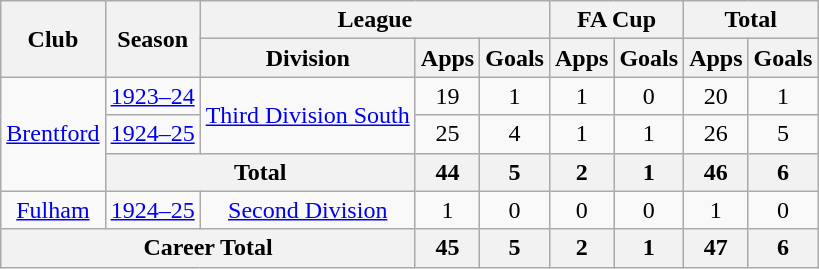<table class="wikitable" style="text-align: center;">
<tr>
<th rowspan="2">Club</th>
<th rowspan="2">Season</th>
<th colspan="3">League</th>
<th colspan="2">FA Cup</th>
<th colspan="2">Total</th>
</tr>
<tr>
<th>Division</th>
<th>Apps</th>
<th>Goals</th>
<th>Apps</th>
<th>Goals</th>
<th>Apps</th>
<th>Goals</th>
</tr>
<tr>
<td rowspan="3"><a href='#'>Brentford</a></td>
<td><a href='#'>1923–24</a></td>
<td rowspan="2"><a href='#'>Third Division South</a></td>
<td>19</td>
<td>1</td>
<td>1</td>
<td>0</td>
<td>20</td>
<td>1</td>
</tr>
<tr>
<td><a href='#'>1924–25</a></td>
<td>25</td>
<td>4</td>
<td>1</td>
<td>1</td>
<td>26</td>
<td>5</td>
</tr>
<tr>
<th colspan="2">Total</th>
<th>44</th>
<th>5</th>
<th>2</th>
<th>1</th>
<th>46</th>
<th>6</th>
</tr>
<tr>
<td><a href='#'>Fulham</a></td>
<td><a href='#'>1924–25</a></td>
<td><a href='#'>Second Division</a></td>
<td>1</td>
<td>0</td>
<td>0</td>
<td>0</td>
<td>1</td>
<td>0</td>
</tr>
<tr>
<th colspan="3">Career Total</th>
<th>45</th>
<th>5</th>
<th>2</th>
<th>1</th>
<th>47</th>
<th>6</th>
</tr>
</table>
